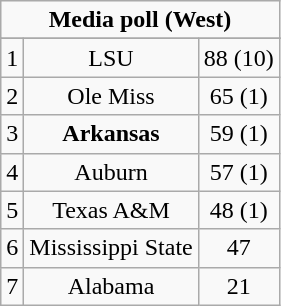<table class="wikitable">
<tr align="center">
<td align="center" Colspan="3"><strong>Media poll (West)</strong></td>
</tr>
<tr align="center">
</tr>
<tr align="center">
<td>1</td>
<td>LSU</td>
<td>88 (10)</td>
</tr>
<tr align="center">
<td>2</td>
<td>Ole Miss</td>
<td>65 (1)</td>
</tr>
<tr align="center">
<td>3</td>
<td><strong>Arkansas</strong></td>
<td>59 (1)</td>
</tr>
<tr align="center">
<td>4</td>
<td>Auburn</td>
<td>57 (1)</td>
</tr>
<tr align="center">
<td>5</td>
<td>Texas A&M</td>
<td>48 (1)</td>
</tr>
<tr align="center">
<td>6</td>
<td>Mississippi State</td>
<td>47</td>
</tr>
<tr align="center">
<td>7</td>
<td>Alabama</td>
<td>21</td>
</tr>
</table>
